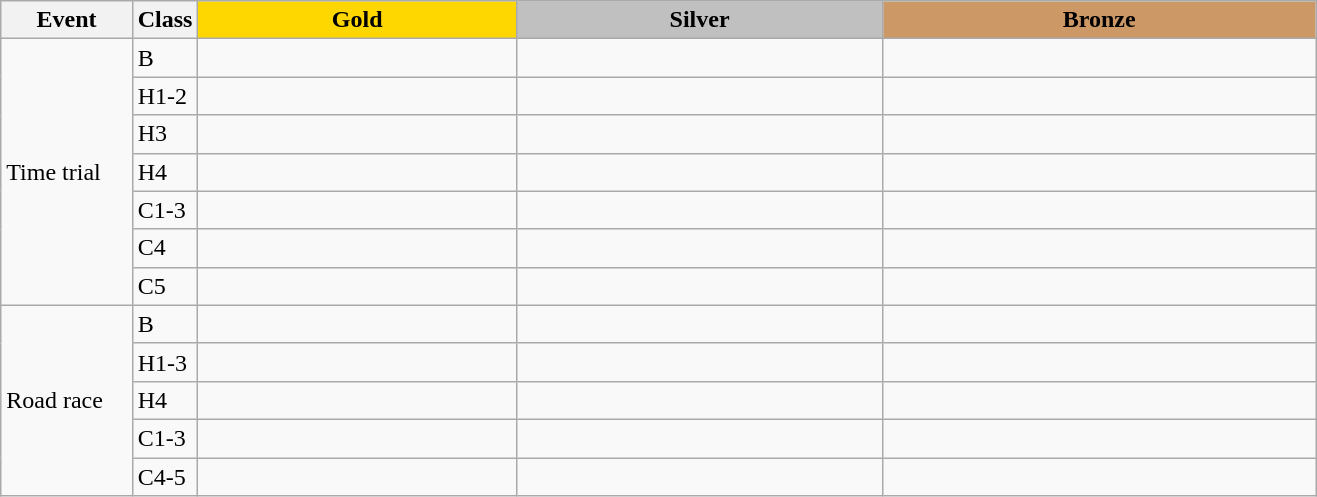<table class=wikitable style="font-size:100%">
<tr>
<th rowspan="1" width="10%">Event</th>
<th rowspan="1" width="5%">Class</th>
<th rowspan="1" style="background:gold;">Gold</th>
<th colspan="1" style="background:silver;">Silver</th>
<th colspan="1" style="background:#CC9966;">Bronze</th>
</tr>
<tr>
<td rowspan="7">Time trial<br></td>
<td>B</td>
<td></td>
<td></td>
<td></td>
</tr>
<tr>
<td>H1-2</td>
<td></td>
<td></td>
<td></td>
</tr>
<tr>
<td>H3</td>
<td></td>
<td></td>
<td></td>
</tr>
<tr>
<td>H4</td>
<td></td>
<td></td>
<td></td>
</tr>
<tr>
<td>C1-3</td>
<td></td>
<td></td>
<td></td>
</tr>
<tr>
<td>C4</td>
<td></td>
<td></td>
<td></td>
</tr>
<tr>
<td>C5</td>
<td></td>
<td></td>
<td></td>
</tr>
<tr>
<td rowspan="5">Road race<br></td>
<td>B</td>
<td></td>
<td></td>
<td></td>
</tr>
<tr>
<td>H1-3</td>
<td></td>
<td></td>
<td></td>
</tr>
<tr>
<td>H4</td>
<td></td>
<td></td>
<td></td>
</tr>
<tr>
<td>C1-3</td>
<td></td>
<td></td>
<td></td>
</tr>
<tr>
<td>C4-5</td>
<td></td>
<td></td>
<td></td>
</tr>
</table>
